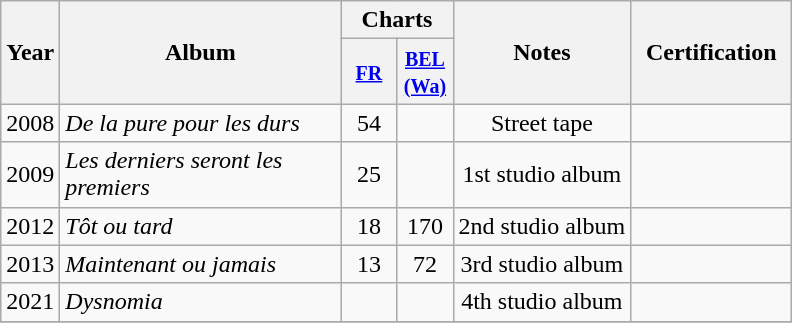<table class="wikitable">
<tr>
<th align="center" rowspan="2">Year</th>
<th align="center" rowspan="2" width="180">Album</th>
<th align="center" colspan="2">Charts</th>
<th align="center" rowspan="2">Notes</th>
<th align="center" rowspan="2" width="100">Certification</th>
</tr>
<tr>
<th width="30"><small><a href='#'>FR</a></small><br></th>
<th width="30"><small><a href='#'>BEL <br>(Wa)</a></small><br></th>
</tr>
<tr>
<td align="center">2008</td>
<td><em>De la pure pour les durs</em></td>
<td align="center">54</td>
<td align="center"></td>
<td align="center">Street tape</td>
<td align="center"></td>
</tr>
<tr>
<td align="center">2009</td>
<td><em>Les derniers seront les premiers</em></td>
<td align="center">25</td>
<td align="center"></td>
<td align="center">1st studio album</td>
<td align="center"></td>
</tr>
<tr>
<td align="center">2012</td>
<td><em>Tôt ou tard</em></td>
<td align="center">18</td>
<td align="center">170</td>
<td align="center">2nd studio album</td>
<td align="center"></td>
</tr>
<tr>
<td align="center">2013</td>
<td><em>Maintenant ou jamais</em></td>
<td align="center">13</td>
<td align="center">72</td>
<td align="center">3rd studio album</td>
<td align="center"></td>
</tr>
<tr>
<td align="center">2021</td>
<td><em>Dysnomia</em></td>
<td align="center"></td>
<td align="center"></td>
<td align="center">4th studio album</td>
<td align="center"></td>
</tr>
<tr>
</tr>
</table>
